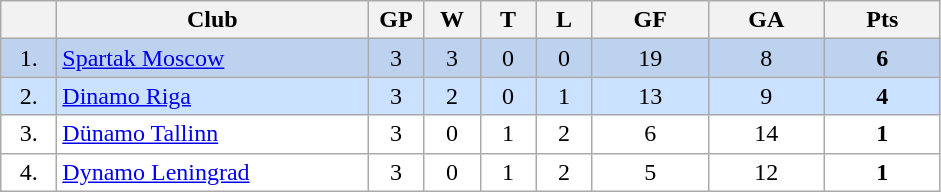<table class="wikitable">
<tr>
<th width="30"></th>
<th width="200">Club</th>
<th width="30">GP</th>
<th width="30">W</th>
<th width="30">T</th>
<th width="30">L</th>
<th width="70">GF</th>
<th width="70">GA</th>
<th width="70">Pts</th>
</tr>
<tr bgcolor="#BCD2EE" align="center">
<td>1.</td>
<td align="left"><a href='#'>Spartak Moscow</a></td>
<td>3</td>
<td>3</td>
<td>0</td>
<td>0</td>
<td>19</td>
<td>8</td>
<td><strong>6</strong></td>
</tr>
<tr bgcolor="#CAE1FF" align="center">
<td>2.</td>
<td align="left"><a href='#'>Dinamo Riga</a></td>
<td>3</td>
<td>2</td>
<td>0</td>
<td>1</td>
<td>13</td>
<td>9</td>
<td><strong>4</strong></td>
</tr>
<tr bgcolor="#FFFFFF" align="center">
<td>3.</td>
<td align="left"><a href='#'>Dünamo Tallinn</a></td>
<td>3</td>
<td>0</td>
<td>1</td>
<td>2</td>
<td>6</td>
<td>14</td>
<td><strong>1</strong></td>
</tr>
<tr bgcolor="#FFFFFF" align="center">
<td>4.</td>
<td align="left"><a href='#'>Dynamo Leningrad</a></td>
<td>3</td>
<td>0</td>
<td>1</td>
<td>2</td>
<td>5</td>
<td>12</td>
<td><strong>1</strong></td>
</tr>
</table>
